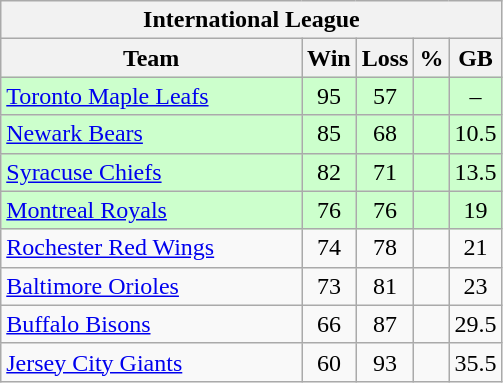<table class="wikitable">
<tr>
<th colspan="5">International League</th>
</tr>
<tr>
<th width="60%">Team</th>
<th>Win</th>
<th>Loss</th>
<th>%</th>
<th>GB</th>
</tr>
<tr align=center bgcolor=ccffcc>
<td align=left><a href='#'>Toronto Maple Leafs</a></td>
<td>95</td>
<td>57</td>
<td></td>
<td>–</td>
</tr>
<tr align=center bgcolor=ccffcc>
<td align=left><a href='#'>Newark Bears</a></td>
<td>85</td>
<td>68</td>
<td></td>
<td>10.5</td>
</tr>
<tr align=center bgcolor=ccffcc>
<td align=left><a href='#'>Syracuse Chiefs</a></td>
<td>82</td>
<td>71</td>
<td></td>
<td>13.5</td>
</tr>
<tr align=center bgcolor=ccffcc>
<td align=left><a href='#'>Montreal Royals</a></td>
<td>76</td>
<td>76</td>
<td></td>
<td>19</td>
</tr>
<tr align=center>
<td align=left><a href='#'>Rochester Red Wings</a></td>
<td>74</td>
<td>78</td>
<td></td>
<td>21</td>
</tr>
<tr align=center>
<td align=left><a href='#'>Baltimore Orioles</a></td>
<td>73</td>
<td>81</td>
<td></td>
<td>23</td>
</tr>
<tr align=center>
<td align=left><a href='#'>Buffalo Bisons</a></td>
<td>66</td>
<td>87</td>
<td></td>
<td>29.5</td>
</tr>
<tr align=center>
<td align=left><a href='#'>Jersey City Giants</a></td>
<td>60</td>
<td>93</td>
<td></td>
<td>35.5</td>
</tr>
</table>
